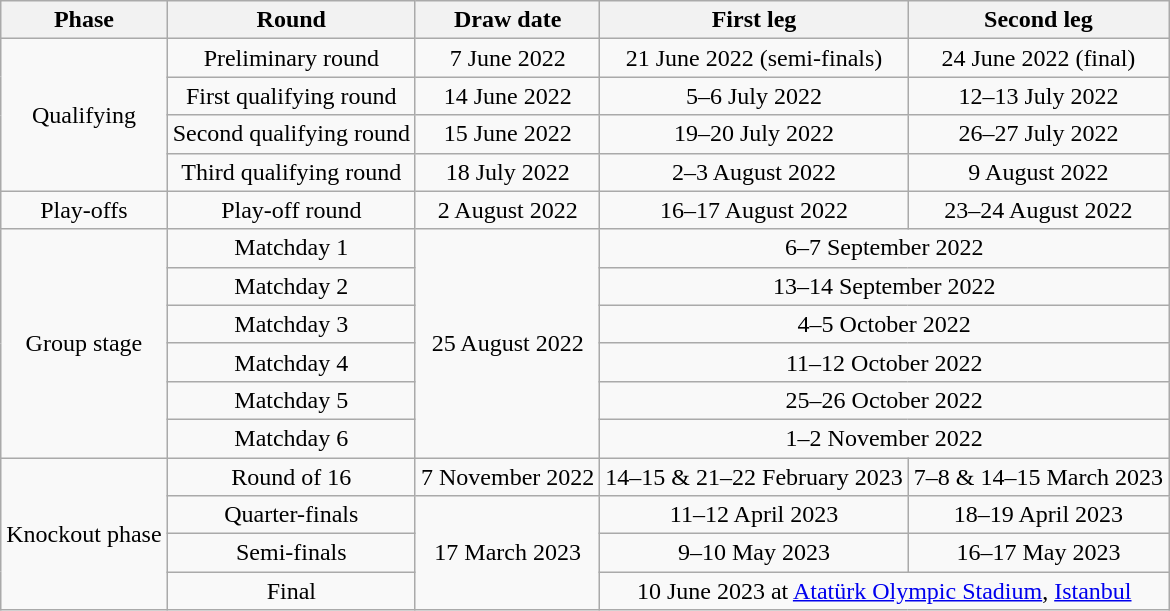<table class="wikitable" style="text-align:center">
<tr>
<th>Phase</th>
<th>Round</th>
<th>Draw date</th>
<th>First leg</th>
<th>Second leg</th>
</tr>
<tr>
<td rowspan="4">Qualifying</td>
<td>Preliminary round</td>
<td>7 June 2022</td>
<td>21 June 2022 (semi-finals)</td>
<td>24 June 2022 (final)</td>
</tr>
<tr>
<td>First qualifying round</td>
<td>14 June 2022</td>
<td>5–6 July 2022</td>
<td>12–13 July 2022</td>
</tr>
<tr>
<td>Second qualifying round</td>
<td>15 June 2022</td>
<td>19–20 July 2022</td>
<td>26–27 July 2022</td>
</tr>
<tr>
<td>Third qualifying round</td>
<td>18 July 2022</td>
<td>2–3 August 2022</td>
<td>9 August 2022</td>
</tr>
<tr>
<td>Play-offs</td>
<td>Play-off round</td>
<td>2 August 2022</td>
<td>16–17 August 2022</td>
<td>23–24 August 2022</td>
</tr>
<tr>
<td rowspan="6">Group stage</td>
<td>Matchday 1</td>
<td rowspan="6">25 August 2022</td>
<td colspan="2">6–7 September 2022</td>
</tr>
<tr>
<td>Matchday 2</td>
<td colspan="2">13–14 September 2022</td>
</tr>
<tr>
<td>Matchday 3</td>
<td colspan="2">4–5 October 2022</td>
</tr>
<tr>
<td>Matchday 4</td>
<td colspan="2">11–12 October 2022</td>
</tr>
<tr>
<td>Matchday 5</td>
<td colspan="2">25–26 October 2022</td>
</tr>
<tr>
<td>Matchday 6</td>
<td colspan="2">1–2 November 2022</td>
</tr>
<tr>
<td rowspan="4">Knockout phase</td>
<td>Round of 16</td>
<td>7 November 2022</td>
<td>14–15 & 21–22 February 2023</td>
<td>7–8 & 14–15 March 2023</td>
</tr>
<tr>
<td>Quarter-finals</td>
<td rowspan="3">17 March 2023</td>
<td>11–12 April 2023</td>
<td>18–19 April 2023</td>
</tr>
<tr>
<td>Semi-finals</td>
<td>9–10 May 2023</td>
<td>16–17 May 2023</td>
</tr>
<tr>
<td>Final</td>
<td colspan="2">10 June 2023 at <a href='#'>Atatürk Olympic Stadium</a>, <a href='#'>Istanbul</a></td>
</tr>
</table>
